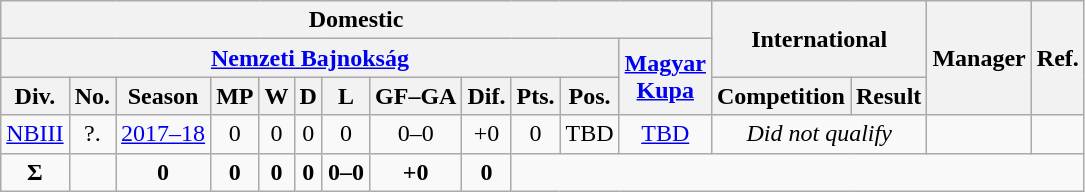<table class="wikitable"  style="text-align:center">
<tr>
<th colspan="12">Domestic</th>
<th colspan="2" rowspan="2">International</th>
<th rowspan="3">Manager</th>
<th rowspan="3">Ref.</th>
</tr>
<tr>
<th colspan="11"><a href='#'>Nemzeti Bajnokság</a></th>
<th rowspan="2"><a href='#'>Magyar<br>Kupa</a></th>
</tr>
<tr>
<th>Div.</th>
<th>No.</th>
<th>Season</th>
<th>MP</th>
<th>W</th>
<th>D</th>
<th>L</th>
<th>GF–GA</th>
<th>Dif.</th>
<th>Pts.</th>
<th>Pos.</th>
<th>Competition</th>
<th>Result</th>
</tr>
<tr>
<td><a href='#'>NBIII</a></td>
<td>?.</td>
<td><a href='#'>2017–18</a></td>
<td>0</td>
<td>0</td>
<td>0</td>
<td>0</td>
<td>0–0</td>
<td>+0</td>
<td>0</td>
<td>TBD</td>
<td><a href='#'>TBD</a></td>
<td colspan="2" rowspan="1"><em>Did not qualify</em></td>
<td style="text-align:left"></td>
<td></td>
</tr>
<tr>
<td><strong>Σ</strong></td>
<td></td>
<td><strong>0</strong></td>
<td><strong>0</strong></td>
<td><strong>0</strong></td>
<td><strong>0</strong></td>
<td><strong>0–0</strong></td>
<td><strong>+0</strong></td>
<td><strong>0</strong></td>
</tr>
</table>
